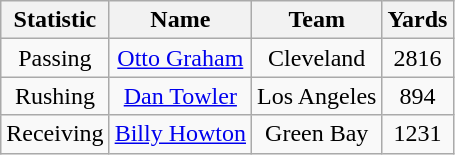<table class="wikitable">
<tr>
<th>Statistic</th>
<th>Name</th>
<th>Team</th>
<th>Yards</th>
</tr>
<tr align="center">
<td>Passing</td>
<td><a href='#'>Otto Graham</a></td>
<td>Cleveland</td>
<td>2816</td>
</tr>
<tr align="center">
<td>Rushing</td>
<td><a href='#'>Dan Towler</a></td>
<td>Los Angeles</td>
<td>894</td>
</tr>
<tr align="center">
<td>Receiving</td>
<td><a href='#'>Billy Howton</a></td>
<td>Green Bay</td>
<td>1231</td>
</tr>
</table>
